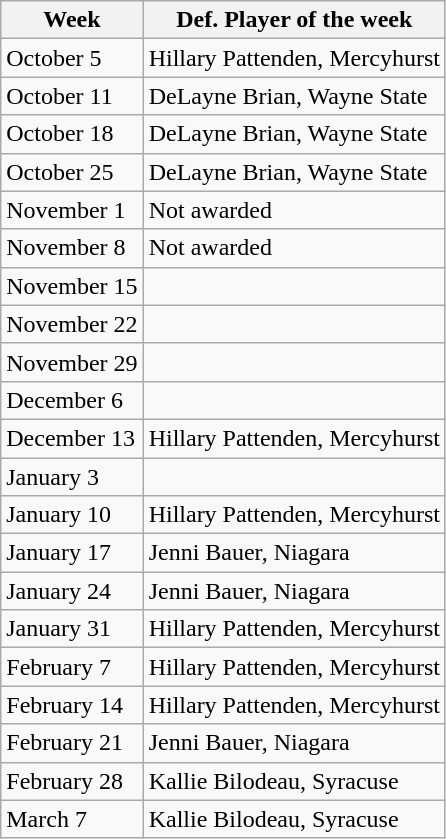<table class="wikitable">
<tr>
<th>Week</th>
<th>Def. Player of the week</th>
</tr>
<tr>
<td>October 5</td>
<td>Hillary Pattenden, Mercyhurst</td>
</tr>
<tr>
<td>October 11</td>
<td>DeLayne Brian, Wayne State</td>
</tr>
<tr>
<td>October 18</td>
<td>DeLayne Brian, Wayne State</td>
</tr>
<tr>
<td>October 25</td>
<td>DeLayne Brian, Wayne State</td>
</tr>
<tr>
<td>November 1</td>
<td>Not awarded</td>
</tr>
<tr>
<td>November 8</td>
<td>Not awarded</td>
</tr>
<tr>
<td>November 15</td>
<td></td>
</tr>
<tr>
<td>November 22</td>
<td></td>
</tr>
<tr>
<td>November 29</td>
<td></td>
</tr>
<tr>
<td>December 6</td>
<td></td>
</tr>
<tr>
<td>December 13</td>
<td>Hillary Pattenden, Mercyhurst</td>
</tr>
<tr>
<td>January 3</td>
<td></td>
</tr>
<tr>
<td>January 10</td>
<td>Hillary Pattenden, Mercyhurst</td>
</tr>
<tr>
<td>January 17</td>
<td>Jenni Bauer, Niagara</td>
</tr>
<tr>
<td>January 24</td>
<td>Jenni Bauer, Niagara</td>
</tr>
<tr>
<td>January 31</td>
<td>Hillary Pattenden, Mercyhurst</td>
</tr>
<tr>
<td>February 7</td>
<td>Hillary Pattenden, Mercyhurst</td>
</tr>
<tr>
<td>February 14</td>
<td>Hillary Pattenden, Mercyhurst</td>
</tr>
<tr>
<td>February 21</td>
<td>Jenni Bauer, Niagara</td>
</tr>
<tr>
<td>February 28</td>
<td>Kallie Bilodeau, Syracuse</td>
</tr>
<tr>
<td>March 7</td>
<td>Kallie Bilodeau, Syracuse</td>
</tr>
</table>
